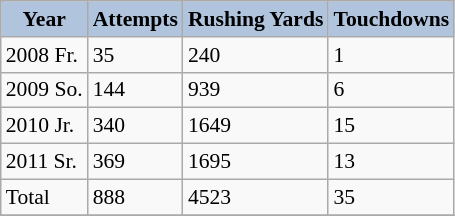<table class="wikitable" style="font-size:90%">
<tr style="text-align:center;">
<th style="background:#B0C4DE;">Year</th>
<th style="background:#B0C4DE;">Attempts</th>
<th style="background:#B0C4DE;">Rushing Yards</th>
<th style="background:#B0C4DE;">Touchdowns</th>
</tr>
<tr>
<td>2008 Fr.</td>
<td>35</td>
<td>240</td>
<td>1</td>
</tr>
<tr>
<td>2009 So.</td>
<td>144</td>
<td>939</td>
<td>6</td>
</tr>
<tr>
<td>2010 Jr.</td>
<td>340</td>
<td>1649</td>
<td>15</td>
</tr>
<tr>
<td>2011 Sr.</td>
<td>369</td>
<td>1695</td>
<td>13</td>
</tr>
<tr>
<td>Total</td>
<td>888</td>
<td>4523</td>
<td>35</td>
</tr>
<tr>
</tr>
</table>
